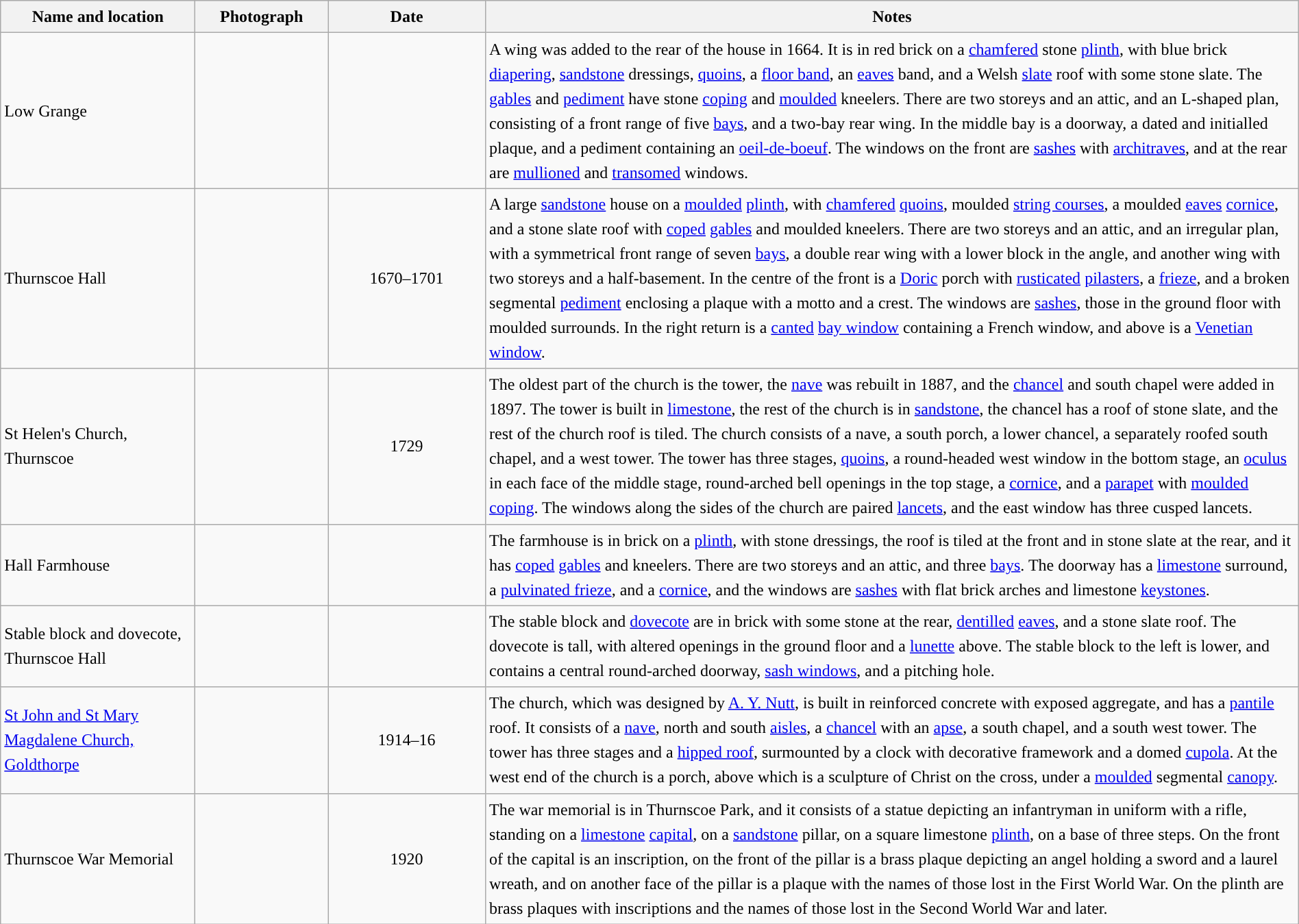<table class="wikitable sortable plainrowheaders" style="width:100%;border:0px;text-align:left;line-height:150%;">
<tr>
<th scope="col"  style="width:150px">Name and location</th>
<th scope="col"  style="width:100px" class="unsortable">Photograph</th>
<th scope="col"  style="width:120px">Date</th>
<th scope="col"  style="width:650px" class="unsortable">Notes</th>
</tr>
<tr>
<td>Low Grange<br><small></small></td>
<td></td>
<td align="center"></td>
<td>A wing was added to the rear of the house in 1664.  It is in red brick on a <a href='#'>chamfered</a> stone <a href='#'>plinth</a>, with blue brick <a href='#'>diapering</a>, <a href='#'>sandstone</a> dressings, <a href='#'>quoins</a>, a <a href='#'>floor band</a>, an <a href='#'>eaves</a> band, and a Welsh <a href='#'>slate</a> roof with some stone slate.  The <a href='#'>gables</a> and <a href='#'>pediment</a> have stone <a href='#'>coping</a> and <a href='#'>moulded</a> kneelers.  There are two storeys and an attic, and an L-shaped plan, consisting of a front range of five <a href='#'>bays</a>, and a two-bay rear wing.  In the middle bay is a doorway, a dated and initialled plaque, and a pediment containing an <a href='#'>oeil-de-boeuf</a>.  The windows on the front are <a href='#'>sashes</a> with <a href='#'>architraves</a>, and at the rear are <a href='#'>mullioned</a> and <a href='#'>transomed</a> windows.</td>
</tr>
<tr>
<td>Thurnscoe Hall<br><small></small></td>
<td></td>
<td align="center">1670–1701</td>
<td>A large <a href='#'>sandstone</a> house on a <a href='#'>moulded</a> <a href='#'>plinth</a>, with <a href='#'>chamfered</a> <a href='#'>quoins</a>, moulded <a href='#'>string courses</a>, a moulded <a href='#'>eaves</a> <a href='#'>cornice</a>, and a stone slate roof with <a href='#'>coped</a> <a href='#'>gables</a> and moulded kneelers.  There are two storeys and an attic, and an irregular plan, with a symmetrical front range of seven <a href='#'>bays</a>, a double rear wing with a lower block in the angle, and another wing with two storeys and a half-basement.  In the centre of the front is a <a href='#'>Doric</a> porch with <a href='#'>rusticated</a> <a href='#'>pilasters</a>, a <a href='#'>frieze</a>, and a broken segmental <a href='#'>pediment</a> enclosing a plaque with a motto and a crest.  The windows are <a href='#'>sashes</a>, those in the ground floor with moulded surrounds.  In the right return is a <a href='#'>canted</a> <a href='#'>bay window</a> containing a French window, and above is a <a href='#'>Venetian window</a>.</td>
</tr>
<tr>
<td>St Helen's Church, Thurnscoe<br><small></small></td>
<td></td>
<td align="center">1729</td>
<td>The oldest part of the church is the tower, the <a href='#'>nave</a> was rebuilt in 1887, and the <a href='#'>chancel</a> and south chapel were added in 1897.  The tower is built in <a href='#'>limestone</a>, the rest of the church is in <a href='#'>sandstone</a>, the chancel has a roof of stone slate, and the rest of the church roof is tiled.  The church consists of a nave, a south porch, a lower chancel, a separately roofed south chapel, and a west tower.  The tower has three stages, <a href='#'>quoins</a>, a round-headed west window in the bottom stage, an <a href='#'>oculus</a> in each face of the middle stage, round-arched bell openings in the top stage, a <a href='#'>cornice</a>, and a <a href='#'>parapet</a> with <a href='#'>moulded</a> <a href='#'>coping</a>.  The windows along the sides of the church are paired <a href='#'>lancets</a>, and the east window has three cusped lancets.</td>
</tr>
<tr>
<td>Hall Farmhouse<br><small></small></td>
<td></td>
<td align="center"></td>
<td>The farmhouse is in brick on a <a href='#'>plinth</a>, with stone dressings, the roof is tiled at the front and in stone slate at the rear, and it has <a href='#'>coped</a> <a href='#'>gables</a> and kneelers.  There are two storeys and an attic, and three <a href='#'>bays</a>.  The doorway has a <a href='#'>limestone</a> surround, a <a href='#'>pulvinated frieze</a>, and a <a href='#'>cornice</a>, and the windows are <a href='#'>sashes</a> with flat brick arches and limestone <a href='#'>keystones</a>.</td>
</tr>
<tr>
<td>Stable block and dovecote, Thurnscoe Hall<br><small></small></td>
<td></td>
<td align="center"></td>
<td>The stable block and <a href='#'>dovecote</a> are in brick with some stone at the rear, <a href='#'>dentilled</a> <a href='#'>eaves</a>, and a stone slate roof.  The dovecote is tall, with altered openings in the ground floor and a <a href='#'>lunette</a> above.  The stable block to the left is lower, and contains a central round-arched doorway, <a href='#'>sash windows</a>, and a pitching hole.</td>
</tr>
<tr>
<td><a href='#'>St John and St Mary Magdalene Church, Goldthorpe</a><br><small></small></td>
<td></td>
<td align="center">1914–16</td>
<td>The church, which was designed by <a href='#'>A. Y. Nutt</a>, is built in reinforced concrete with exposed aggregate, and has a <a href='#'>pantile</a> roof.  It consists of a <a href='#'>nave</a>, north and south <a href='#'>aisles</a>, a <a href='#'>chancel</a> with an <a href='#'>apse</a>, a south chapel, and a south west tower.   The tower has three stages and a <a href='#'>hipped roof</a>, surmounted by a clock with decorative framework and a domed <a href='#'>cupola</a>.  At the west end of the church is a porch, above which is a sculpture of Christ on the cross, under a <a href='#'>moulded</a> segmental <a href='#'>canopy</a>.</td>
</tr>
<tr>
<td>Thurnscoe War Memorial<br><small></small></td>
<td></td>
<td align="center">1920</td>
<td>The war memorial is in Thurnscoe Park, and it consists of a statue depicting an infantryman in uniform with a rifle, standing on a <a href='#'>limestone</a> <a href='#'>capital</a>, on a <a href='#'>sandstone</a> pillar, on a square limestone <a href='#'>plinth</a>, on a base of three steps.  On the front of the capital is an inscription, on the front of the pillar is a brass plaque depicting an angel holding a sword and a laurel wreath, and on another face of the pillar is a plaque with the names of those lost in the First World War.  On the plinth are brass plaques with inscriptions and the names of those lost in the Second World War and later.</td>
</tr>
<tr>
</tr>
</table>
